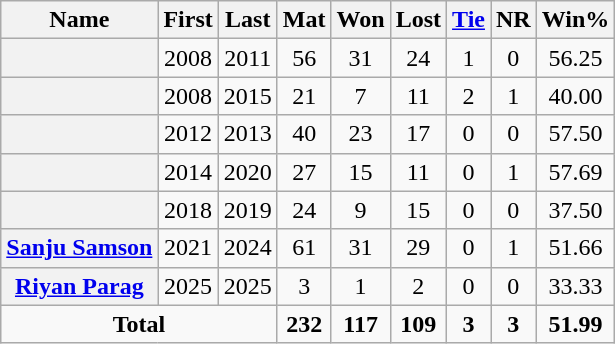<table class="wikitable plainrowheaders sortable">
<tr>
<th scope="col">Name</th>
<th scope="col">First</th>
<th scope="col">Last</th>
<th scope="col">Mat</th>
<th scope="col">Won</th>
<th scope="col">Lost</th>
<th scope="col"><a href='#'>Tie</a></th>
<th scope="col">NR</th>
<th scope="col">Win%</th>
</tr>
<tr align=center>
<th scope="row"></th>
<td>2008</td>
<td>2011</td>
<td>56</td>
<td>31</td>
<td>24</td>
<td>1</td>
<td>0</td>
<td>56.25</td>
</tr>
<tr align=center>
<th scope="row"></th>
<td>2008</td>
<td>2015</td>
<td>21</td>
<td>7</td>
<td>11</td>
<td>2</td>
<td>1</td>
<td>40.00</td>
</tr>
<tr align=center>
<th scope="row"></th>
<td>2012</td>
<td>2013</td>
<td>40</td>
<td>23</td>
<td>17</td>
<td>0</td>
<td>0</td>
<td>57.50</td>
</tr>
<tr align=center>
<th scope="row"></th>
<td>2014</td>
<td>2020</td>
<td>27</td>
<td>15</td>
<td>11</td>
<td>0</td>
<td>1</td>
<td>57.69</td>
</tr>
<tr align=center>
<th - scope="row"></th>
<td>2018</td>
<td>2019</td>
<td>24</td>
<td>9</td>
<td>15</td>
<td>0</td>
<td>0</td>
<td>37.50</td>
</tr>
<tr align=center>
<th - scope="row"><a href='#'>Sanju Samson</a></th>
<td>2021</td>
<td>2024</td>
<td>61</td>
<td>31</td>
<td>29</td>
<td>0</td>
<td>1</td>
<td>51.66</td>
</tr>
<tr align=center>
<th - scope="row"><a href='#'>Riyan Parag</a></th>
<td>2025</td>
<td>2025</td>
<td>3</td>
<td>1</td>
<td>2</td>
<td>0</td>
<td>0</td>
<td>33.33</td>
</tr>
<tr class="sortbottom" style="text-align:center;">
<td colspan=3><strong>Total</strong></td>
<td><strong>232</strong></td>
<td><strong>117</strong></td>
<td><strong>109</strong></td>
<td><strong>3</strong></td>
<td><strong>3</strong></td>
<td><strong>51.99</strong></td>
</tr>
</table>
